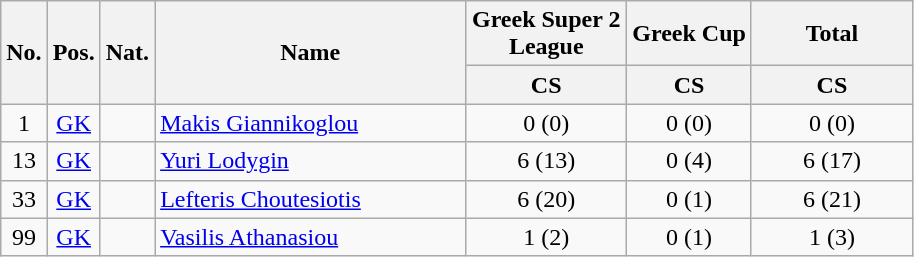<table class="wikitable sortable" style="text-align:center">
<tr>
<th rowspan="2" style="text-align:center;">No.</th>
<th rowspan="2" style="text-align:center;">Pos.</th>
<th rowspan="2" style="text-align:center;">Nat.</th>
<th rowspan="2" style="text-align:center; width:200px;">Name</th>
<th style="text-align:center; width:100px;">Greek Super 2 League</th>
<th>Greek Cup</th>
<th style="text-align:center; width:100px;">Total</th>
</tr>
<tr>
<th style="text-align:center;">CS</th>
<th>CS</th>
<th style="text-align:center;">CS</th>
</tr>
<tr>
<td>1</td>
<td><a href='#'>GK</a></td>
<td></td>
<td align="left"><a href='#'>Makis Giannikoglou</a></td>
<td>0 (0)</td>
<td>0 (0)</td>
<td>0 (0)</td>
</tr>
<tr>
<td>13</td>
<td><a href='#'>GK</a></td>
<td></td>
<td align="left"><a href='#'>Yuri Lodygin</a></td>
<td>6 (13)</td>
<td>0 (4)</td>
<td>6 (17)</td>
</tr>
<tr>
<td>33</td>
<td><a href='#'>GK</a></td>
<td></td>
<td align="left"><a href='#'>Lefteris Choutesiotis</a></td>
<td>6 (20)</td>
<td>0 (1)</td>
<td>6 (21)</td>
</tr>
<tr>
<td>99</td>
<td><a href='#'>GK</a></td>
<td></td>
<td align="left"><a href='#'>Vasilis Athanasiou</a></td>
<td>1 (2)</td>
<td>0 (1)</td>
<td>1 (3)</td>
</tr>
</table>
